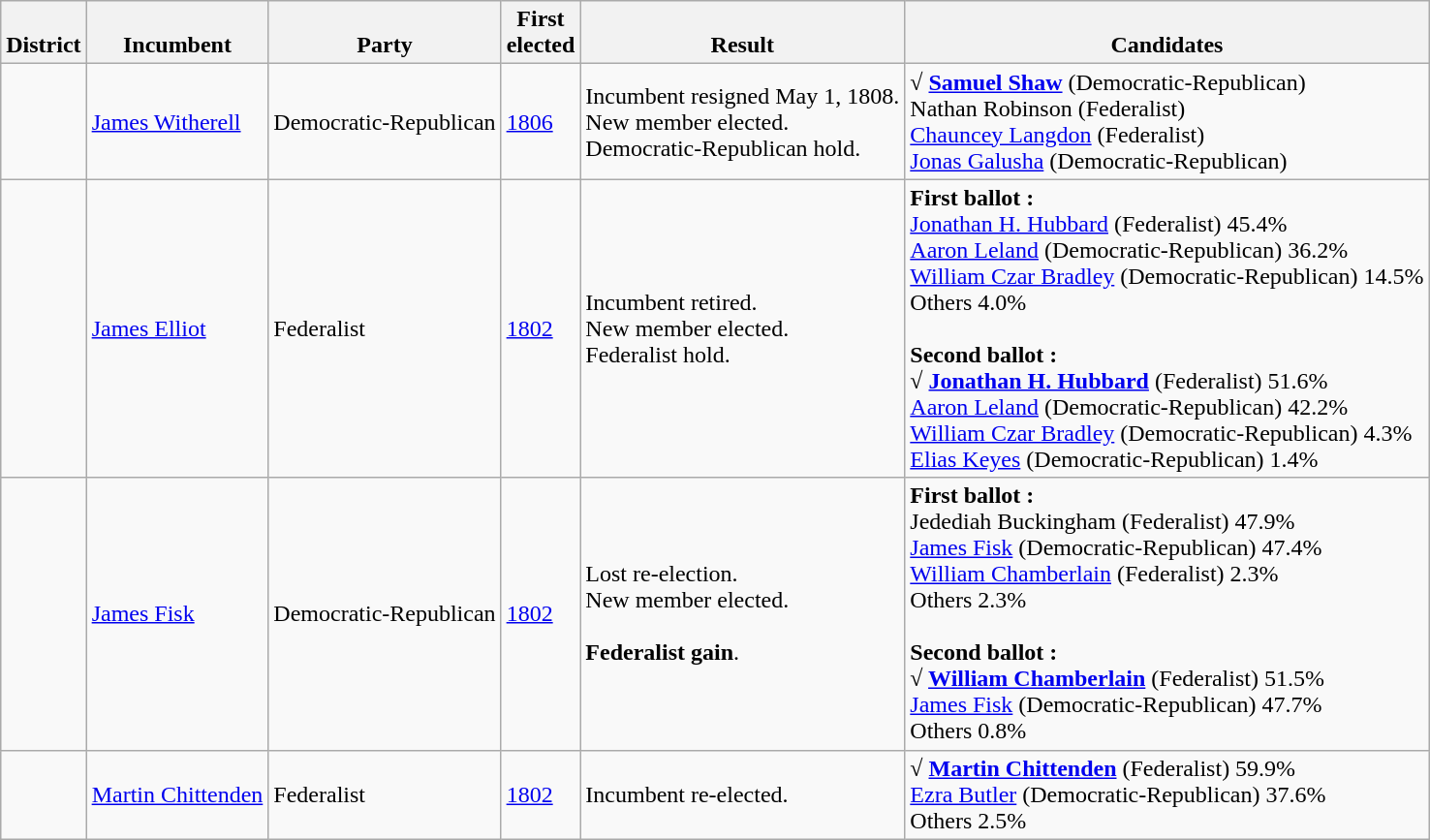<table class=wikitable>
<tr valign=bottom>
<th>District</th>
<th>Incumbent</th>
<th>Party</th>
<th>First<br>elected</th>
<th>Result</th>
<th>Candidates</th>
</tr>
<tr>
<td><br></td>
<td><a href='#'>James Witherell</a></td>
<td>Democratic-Republican</td>
<td><a href='#'>1806</a></td>
<td>Incumbent resigned May 1, 1808.<br>New member elected.<br>Democratic-Republican hold.</td>
<td nowrap><strong>√ <a href='#'>Samuel Shaw</a></strong> (Democratic-Republican)<br>Nathan Robinson (Federalist)<br><a href='#'>Chauncey Langdon</a> (Federalist)<br><a href='#'>Jonas Galusha</a> (Democratic-Republican)</td>
</tr>
<tr>
<td><br></td>
<td><a href='#'>James Elliot</a></td>
<td>Federalist</td>
<td><a href='#'>1802</a></td>
<td>Incumbent retired.<br>New member elected.<br>Federalist hold.</td>
<td nowrap><strong>First ballot :</strong><br><a href='#'>Jonathan H. Hubbard</a> (Federalist) 45.4%<br><a href='#'>Aaron Leland</a> (Democratic-Republican) 36.2%<br><a href='#'>William Czar Bradley</a> (Democratic-Republican) 14.5%<br>Others 4.0%<br><br><strong>Second ballot :</strong><br><strong>√ <a href='#'>Jonathan H. Hubbard</a></strong> (Federalist) 51.6%<br><a href='#'>Aaron Leland</a> (Democratic-Republican) 42.2%<br><a href='#'>William Czar Bradley</a> (Democratic-Republican) 4.3%<br><a href='#'>Elias Keyes</a> (Democratic-Republican) 1.4%</td>
</tr>
<tr>
<td><br></td>
<td><a href='#'>James Fisk</a></td>
<td>Democratic-Republican</td>
<td><a href='#'>1802</a></td>
<td>Lost re-election.<br>New member elected.<br><br><strong>Federalist gain</strong>.</td>
<td nowrap><strong>First ballot :</strong><br>Jedediah Buckingham (Federalist) 47.9%<br><a href='#'>James Fisk</a> (Democratic-Republican) 47.4%<br><a href='#'>William Chamberlain</a> (Federalist) 2.3%<br>Others 2.3%<br><br><strong>Second ballot :</strong><br><strong>√ <a href='#'>William Chamberlain</a></strong> (Federalist) 51.5%<br><a href='#'>James Fisk</a> (Democratic-Republican) 47.7%<br>Others 0.8%</td>
</tr>
<tr>
<td><br></td>
<td><a href='#'>Martin Chittenden</a></td>
<td>Federalist</td>
<td><a href='#'>1802</a></td>
<td>Incumbent re-elected.</td>
<td nowrap><strong>√ <a href='#'>Martin Chittenden</a></strong> (Federalist) 59.9%<br><a href='#'>Ezra Butler</a> (Democratic-Republican) 37.6%<br>Others 2.5%</td>
</tr>
</table>
